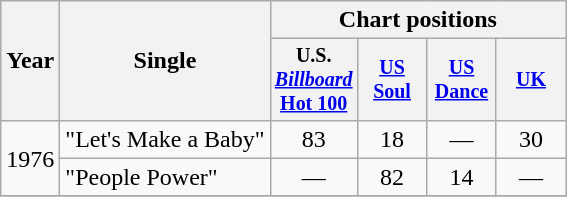<table class="wikitable" style="text-align:center;">
<tr>
<th rowspan="2">Year</th>
<th rowspan="2">Single</th>
<th colspan="5">Chart positions</th>
</tr>
<tr style="font-size:smaller;">
<th width="40">U.S. <a href='#'><em>Billboard</em> Hot 100</a></th>
<th width="40"><a href='#'>US<br>Soul</a></th>
<th width="40"><a href='#'>US<br>Dance</a></th>
<th width="40"><a href='#'>UK</a></th>
</tr>
<tr>
<td rowspan="2">1976</td>
<td align="left">"Let's Make a Baby"</td>
<td>83</td>
<td>18</td>
<td>—</td>
<td>30</td>
</tr>
<tr>
<td align="left">"People Power"</td>
<td>—</td>
<td>82</td>
<td>14</td>
<td>—</td>
</tr>
<tr>
</tr>
</table>
